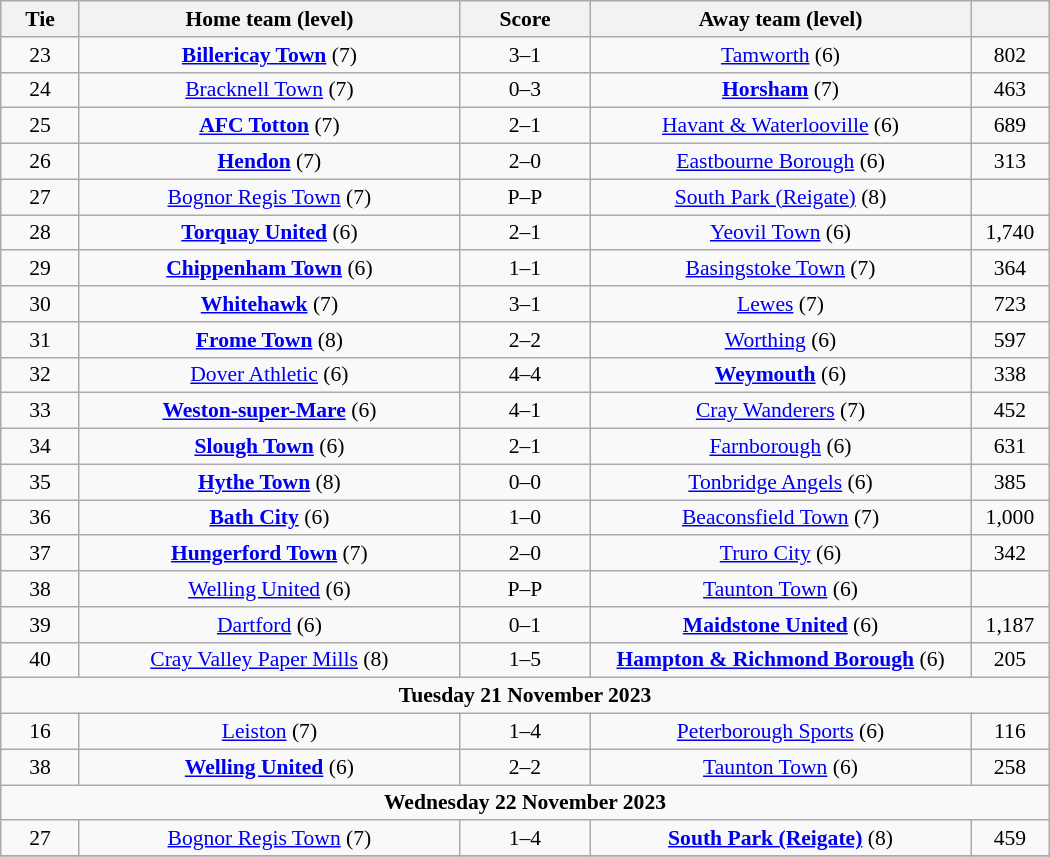<table class="wikitable" style="width:700px;text-align:center;font-size:90%">
<tr>
<th scope="col" style="width: 7.50%">Tie</th>
<th scope="col" style="width:36.25%">Home team (level)</th>
<th scope="col" style="width:12.50%">Score</th>
<th scope="col" style="width:36.25%">Away team (level)</th>
<th scope="col" style="width: 7.50%"></th>
</tr>
<tr>
<td>23</td>
<td><strong><a href='#'>Billericay Town</a></strong> (7)</td>
<td>3–1</td>
<td><a href='#'>Tamworth</a> (6)</td>
<td>802</td>
</tr>
<tr>
<td>24</td>
<td><a href='#'>Bracknell Town</a> (7)</td>
<td>0–3</td>
<td><strong><a href='#'>Horsham</a></strong> (7)</td>
<td>463</td>
</tr>
<tr>
<td>25</td>
<td><strong><a href='#'>AFC Totton</a></strong> (7)</td>
<td>2–1</td>
<td><a href='#'>Havant & Waterlooville</a> (6)</td>
<td>689</td>
</tr>
<tr>
<td>26</td>
<td><strong><a href='#'>Hendon</a></strong> (7)</td>
<td>2–0</td>
<td><a href='#'>Eastbourne Borough</a> (6)</td>
<td>313</td>
</tr>
<tr>
<td>27</td>
<td><a href='#'>Bognor Regis Town</a> (7)</td>
<td>P–P</td>
<td><a href='#'>South Park (Reigate)</a> (8)</td>
<td></td>
</tr>
<tr>
<td>28</td>
<td><strong><a href='#'>Torquay United</a></strong> (6)</td>
<td>2–1</td>
<td><a href='#'>Yeovil Town</a> (6)</td>
<td>1,740</td>
</tr>
<tr>
<td>29</td>
<td><strong><a href='#'>Chippenham Town</a></strong> (6)</td>
<td>1–1 </td>
<td><a href='#'>Basingstoke Town</a> (7)</td>
<td>364</td>
</tr>
<tr>
<td>30</td>
<td><strong><a href='#'>Whitehawk</a></strong> (7)</td>
<td>3–1</td>
<td><a href='#'>Lewes</a> (7)</td>
<td>723</td>
</tr>
<tr>
<td>31</td>
<td><strong><a href='#'>Frome Town</a></strong> (8)</td>
<td>2–2 </td>
<td><a href='#'>Worthing</a> (6)</td>
<td>597</td>
</tr>
<tr>
<td>32</td>
<td><a href='#'>Dover Athletic</a> (6)</td>
<td>4–4 </td>
<td><strong><a href='#'>Weymouth</a></strong> (6)</td>
<td>338</td>
</tr>
<tr>
<td>33</td>
<td><strong><a href='#'>Weston-super-Mare</a></strong> (6)</td>
<td>4–1</td>
<td><a href='#'>Cray Wanderers</a> (7)</td>
<td>452</td>
</tr>
<tr>
<td>34</td>
<td><strong><a href='#'>Slough Town</a></strong> (6)</td>
<td>2–1</td>
<td><a href='#'>Farnborough</a> (6)</td>
<td>631</td>
</tr>
<tr>
<td>35</td>
<td><strong><a href='#'>Hythe Town</a></strong> (8)</td>
<td>0–0 </td>
<td><a href='#'>Tonbridge Angels</a> (6)</td>
<td>385</td>
</tr>
<tr>
<td>36</td>
<td><strong><a href='#'>Bath City</a></strong> (6)</td>
<td>1–0</td>
<td><a href='#'>Beaconsfield Town</a> (7)</td>
<td>1,000</td>
</tr>
<tr>
<td>37</td>
<td><strong><a href='#'>Hungerford Town</a></strong> (7)</td>
<td>2–0</td>
<td><a href='#'>Truro City</a> (6)</td>
<td>342</td>
</tr>
<tr>
<td>38</td>
<td><a href='#'>Welling United</a> (6)</td>
<td>P–P</td>
<td><a href='#'>Taunton Town</a> (6)</td>
<td></td>
</tr>
<tr>
<td>39</td>
<td><a href='#'>Dartford</a> (6)</td>
<td>0–1</td>
<td><strong><a href='#'>Maidstone United</a></strong> (6)</td>
<td>1,187</td>
</tr>
<tr>
<td>40</td>
<td><a href='#'>Cray Valley Paper Mills</a> (8)</td>
<td>1–5</td>
<td><strong><a href='#'>Hampton & Richmond Borough</a></strong> (6)</td>
<td>205</td>
</tr>
<tr>
<td colspan="5"><strong>Tuesday 21 November 2023</strong></td>
</tr>
<tr>
<td>16</td>
<td><a href='#'>Leiston</a> (7)</td>
<td>1–4</td>
<td><a href='#'>Peterborough Sports</a> (6)</td>
<td>116</td>
</tr>
<tr>
<td>38</td>
<td><strong><a href='#'>Welling United</a></strong> (6)</td>
<td>2–2 </td>
<td><a href='#'>Taunton Town</a> (6)</td>
<td>258</td>
</tr>
<tr>
<td colspan="5"><strong>Wednesday 22 November 2023</strong></td>
</tr>
<tr>
<td>27</td>
<td><a href='#'>Bognor Regis Town</a> (7)</td>
<td>1–4</td>
<td><strong><a href='#'>South Park (Reigate)</a></strong> (8)</td>
<td>459</td>
</tr>
<tr>
</tr>
</table>
